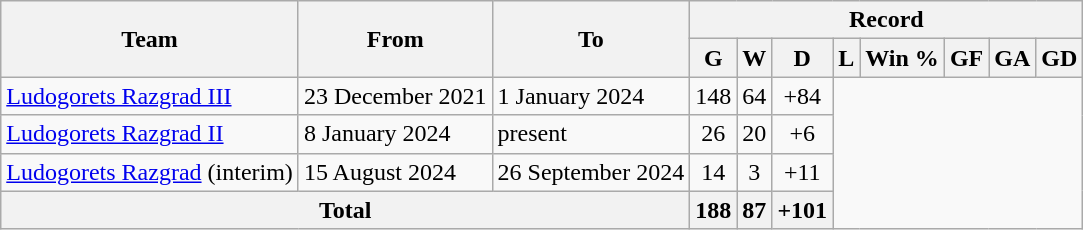<table class="wikitable" style="text-align: center">
<tr>
<th rowspan=2>Team</th>
<th rowspan=2>From</th>
<th rowspan=2>To</th>
<th colspan=8>Record</th>
</tr>
<tr>
<th>G</th>
<th>W</th>
<th>D</th>
<th>L</th>
<th>Win %</th>
<th>GF</th>
<th>GA</th>
<th>GD</th>
</tr>
<tr>
<td rowspan="1" align="left"> <a href='#'>Ludogorets Razgrad III</a></td>
<td rowspan="1" align="left">23 December 2021</td>
<td rowspan="1" align="left">1 January 2024<br></td>
<td align="center">148</td>
<td align="center">64</td>
<td align="center">+84</td>
</tr>
<tr>
<td rowspan="1" align="left"> <a href='#'>Ludogorets Razgrad II</a></td>
<td rowspan="1" align="left">8 January 2024</td>
<td rowspan="1" align="left">present<br></td>
<td align="center">26</td>
<td align="center">20</td>
<td align="center">+6</td>
</tr>
<tr>
<td rowspan="1" align="left"> <a href='#'>Ludogorets Razgrad</a> (interim)</td>
<td rowspan="1" align="left">15 August 2024</td>
<td rowspan="1" align="left">26 September 2024<br></td>
<td align="center">14</td>
<td align="center">3</td>
<td align="center">+11</td>
</tr>
<tr>
<th colspan="3">Total<br></th>
<th align="center">188</th>
<th align="center">87</th>
<th align="center">+101</th>
</tr>
</table>
